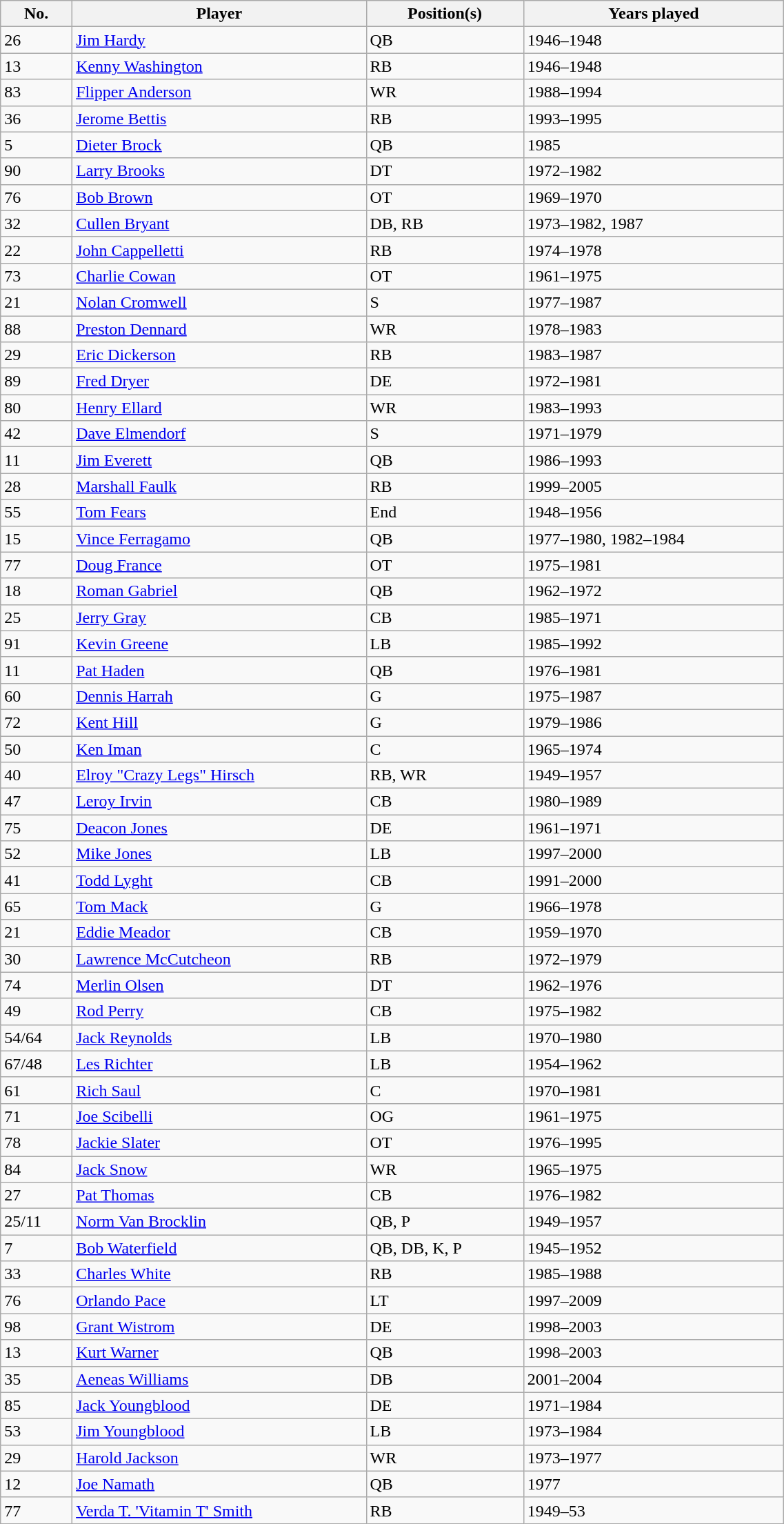<table class="wikitable" width=60%>
<tr>
<th>No.</th>
<th>Player</th>
<th>Position(s)</th>
<th>Years played</th>
</tr>
<tr>
<td>26</td>
<td><a href='#'>Jim Hardy</a></td>
<td>QB</td>
<td>1946–1948</td>
</tr>
<tr>
<td>13</td>
<td><a href='#'>Kenny Washington</a></td>
<td>RB</td>
<td>1946–1948</td>
</tr>
<tr>
<td>83</td>
<td><a href='#'>Flipper Anderson</a></td>
<td>WR</td>
<td>1988–1994</td>
</tr>
<tr>
<td>36</td>
<td><a href='#'>Jerome Bettis</a></td>
<td>RB</td>
<td>1993–1995</td>
</tr>
<tr>
<td>5</td>
<td><a href='#'>Dieter Brock</a></td>
<td>QB</td>
<td>1985</td>
</tr>
<tr>
<td>90</td>
<td><a href='#'>Larry Brooks</a></td>
<td>DT</td>
<td>1972–1982</td>
</tr>
<tr>
<td>76</td>
<td><a href='#'>Bob Brown</a></td>
<td>OT</td>
<td>1969–1970</td>
</tr>
<tr>
<td>32</td>
<td><a href='#'>Cullen Bryant</a></td>
<td>DB, RB</td>
<td>1973–1982, 1987</td>
</tr>
<tr>
<td>22</td>
<td><a href='#'>John Cappelletti</a></td>
<td>RB</td>
<td>1974–1978</td>
</tr>
<tr>
<td>73</td>
<td><a href='#'>Charlie Cowan</a></td>
<td>OT</td>
<td>1961–1975</td>
</tr>
<tr>
<td>21</td>
<td><a href='#'>Nolan Cromwell</a></td>
<td>S</td>
<td>1977–1987</td>
</tr>
<tr>
<td>88</td>
<td><a href='#'>Preston Dennard</a></td>
<td>WR</td>
<td>1978–1983</td>
</tr>
<tr>
<td>29</td>
<td><a href='#'>Eric Dickerson</a></td>
<td>RB</td>
<td>1983–1987</td>
</tr>
<tr>
<td>89</td>
<td><a href='#'>Fred Dryer</a></td>
<td>DE</td>
<td>1972–1981</td>
</tr>
<tr>
<td>80</td>
<td><a href='#'>Henry Ellard</a></td>
<td>WR</td>
<td>1983–1993</td>
</tr>
<tr>
<td>42</td>
<td><a href='#'>Dave Elmendorf</a></td>
<td>S</td>
<td>1971–1979</td>
</tr>
<tr>
<td>11</td>
<td><a href='#'>Jim Everett</a></td>
<td>QB</td>
<td>1986–1993</td>
</tr>
<tr>
<td>28</td>
<td><a href='#'>Marshall Faulk</a></td>
<td>RB</td>
<td>1999–2005</td>
</tr>
<tr>
<td>55</td>
<td><a href='#'>Tom Fears</a></td>
<td>End</td>
<td>1948–1956</td>
</tr>
<tr>
<td>15</td>
<td><a href='#'>Vince Ferragamo</a></td>
<td>QB</td>
<td>1977–1980, 1982–1984</td>
</tr>
<tr>
<td>77</td>
<td><a href='#'>Doug France</a></td>
<td>OT</td>
<td>1975–1981</td>
</tr>
<tr>
<td>18</td>
<td><a href='#'>Roman Gabriel</a></td>
<td>QB</td>
<td>1962–1972</td>
</tr>
<tr>
<td>25</td>
<td><a href='#'>Jerry Gray</a></td>
<td>CB</td>
<td>1985–1971</td>
</tr>
<tr>
<td>91</td>
<td><a href='#'>Kevin Greene</a></td>
<td>LB</td>
<td>1985–1992</td>
</tr>
<tr>
<td>11</td>
<td><a href='#'>Pat Haden</a></td>
<td>QB</td>
<td>1976–1981</td>
</tr>
<tr>
<td>60</td>
<td><a href='#'>Dennis Harrah</a></td>
<td>G</td>
<td>1975–1987</td>
</tr>
<tr>
<td>72</td>
<td><a href='#'>Kent Hill</a></td>
<td>G</td>
<td>1979–1986</td>
</tr>
<tr>
<td>50</td>
<td><a href='#'>Ken Iman</a></td>
<td>C</td>
<td>1965–1974</td>
</tr>
<tr>
<td>40</td>
<td><a href='#'>Elroy "Crazy Legs" Hirsch</a></td>
<td>RB, WR</td>
<td>1949–1957</td>
</tr>
<tr>
<td>47</td>
<td><a href='#'>Leroy Irvin</a></td>
<td>CB</td>
<td>1980–1989</td>
</tr>
<tr>
<td>75</td>
<td><a href='#'>Deacon Jones</a></td>
<td>DE</td>
<td>1961–1971</td>
</tr>
<tr>
<td>52</td>
<td><a href='#'>Mike Jones</a></td>
<td>LB</td>
<td>1997–2000</td>
</tr>
<tr>
<td>41</td>
<td><a href='#'>Todd Lyght</a></td>
<td>CB</td>
<td>1991–2000</td>
</tr>
<tr>
<td>65</td>
<td><a href='#'>Tom Mack</a></td>
<td>G</td>
<td>1966–1978</td>
</tr>
<tr>
<td>21</td>
<td><a href='#'>Eddie Meador</a></td>
<td>CB</td>
<td>1959–1970</td>
</tr>
<tr>
<td>30</td>
<td><a href='#'>Lawrence McCutcheon</a></td>
<td>RB</td>
<td>1972–1979</td>
</tr>
<tr>
<td>74</td>
<td><a href='#'>Merlin Olsen</a></td>
<td>DT</td>
<td>1962–1976</td>
</tr>
<tr>
<td>49</td>
<td><a href='#'>Rod Perry</a></td>
<td>CB</td>
<td>1975–1982</td>
</tr>
<tr>
<td>54/64</td>
<td><a href='#'>Jack Reynolds</a></td>
<td>LB</td>
<td>1970–1980</td>
</tr>
<tr>
<td>67/48</td>
<td><a href='#'>Les Richter</a></td>
<td>LB</td>
<td>1954–1962</td>
</tr>
<tr>
<td>61</td>
<td><a href='#'>Rich Saul</a></td>
<td>C</td>
<td>1970–1981</td>
</tr>
<tr>
<td>71</td>
<td><a href='#'>Joe Scibelli</a></td>
<td>OG</td>
<td>1961–1975</td>
</tr>
<tr>
<td>78</td>
<td><a href='#'>Jackie Slater</a></td>
<td>OT</td>
<td>1976–1995</td>
</tr>
<tr>
<td>84</td>
<td><a href='#'>Jack Snow</a></td>
<td>WR</td>
<td>1965–1975</td>
</tr>
<tr>
<td>27</td>
<td><a href='#'>Pat Thomas</a></td>
<td>CB</td>
<td>1976–1982</td>
</tr>
<tr>
<td>25/11</td>
<td><a href='#'>Norm Van Brocklin</a></td>
<td>QB, P</td>
<td>1949–1957</td>
</tr>
<tr>
<td>7</td>
<td><a href='#'>Bob Waterfield</a></td>
<td>QB, DB, K, P</td>
<td>1945–1952</td>
</tr>
<tr>
<td>33</td>
<td><a href='#'>Charles White</a></td>
<td>RB</td>
<td>1985–1988</td>
</tr>
<tr>
<td>76</td>
<td><a href='#'>Orlando Pace</a></td>
<td>LT</td>
<td>1997–2009</td>
</tr>
<tr>
<td>98</td>
<td><a href='#'>Grant Wistrom</a></td>
<td>DE</td>
<td>1998–2003</td>
</tr>
<tr>
<td>13</td>
<td><a href='#'>Kurt Warner</a></td>
<td>QB</td>
<td>1998–2003</td>
</tr>
<tr>
<td>35</td>
<td><a href='#'>Aeneas Williams</a></td>
<td>DB</td>
<td>2001–2004</td>
</tr>
<tr>
<td>85</td>
<td><a href='#'>Jack Youngblood</a></td>
<td>DE</td>
<td>1971–1984</td>
</tr>
<tr>
<td>53</td>
<td><a href='#'>Jim Youngblood</a></td>
<td>LB</td>
<td>1973–1984</td>
</tr>
<tr>
<td>29</td>
<td><a href='#'>Harold Jackson</a></td>
<td>WR</td>
<td>1973–1977</td>
</tr>
<tr>
<td>12</td>
<td><a href='#'>Joe Namath</a></td>
<td>QB</td>
<td>1977</td>
</tr>
<tr>
<td>77</td>
<td><a href='#'>Verda T. 'Vitamin T' Smith</a></td>
<td>RB</td>
<td>1949–53</td>
</tr>
</table>
